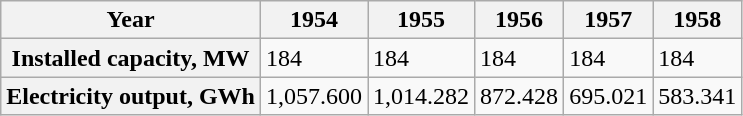<table class="wikitable">
<tr>
<th>Year</th>
<th>1954</th>
<th>1955</th>
<th>1956</th>
<th>1957</th>
<th>1958</th>
</tr>
<tr>
<th>Installed capacity, MW</th>
<td>184</td>
<td>184</td>
<td>184</td>
<td>184</td>
<td>184</td>
</tr>
<tr>
<th>Electricity output, GWh</th>
<td>1,057.600</td>
<td>1,014.282</td>
<td>872.428</td>
<td>695.021</td>
<td>583.341</td>
</tr>
</table>
